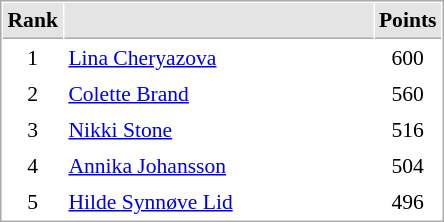<table cellspacing="1" cellpadding="3" style="border:1px solid #AAAAAA;font-size:90%">
<tr bgcolor="#E4E4E4">
<th style="border-bottom:1px solid #AAAAAA" width=10>Rank</th>
<th style="border-bottom:1px solid #AAAAAA" width=200></th>
<th style="border-bottom:1px solid #AAAAAA" width=20>Points</th>
</tr>
<tr>
<td align="center">1</td>
<td> <a href='#'>Lina Cheryazova</a></td>
<td align=center>600</td>
</tr>
<tr>
<td align="center">2</td>
<td> <a href='#'>Colette Brand</a></td>
<td align=center>560</td>
</tr>
<tr>
<td align="center">3</td>
<td> <a href='#'>Nikki Stone</a></td>
<td align=center>516</td>
</tr>
<tr>
<td align="center">4</td>
<td> <a href='#'>Annika Johansson</a></td>
<td align=center>504</td>
</tr>
<tr>
<td align="center">5</td>
<td> <a href='#'>Hilde Synnøve Lid</a></td>
<td align=center>496</td>
</tr>
</table>
